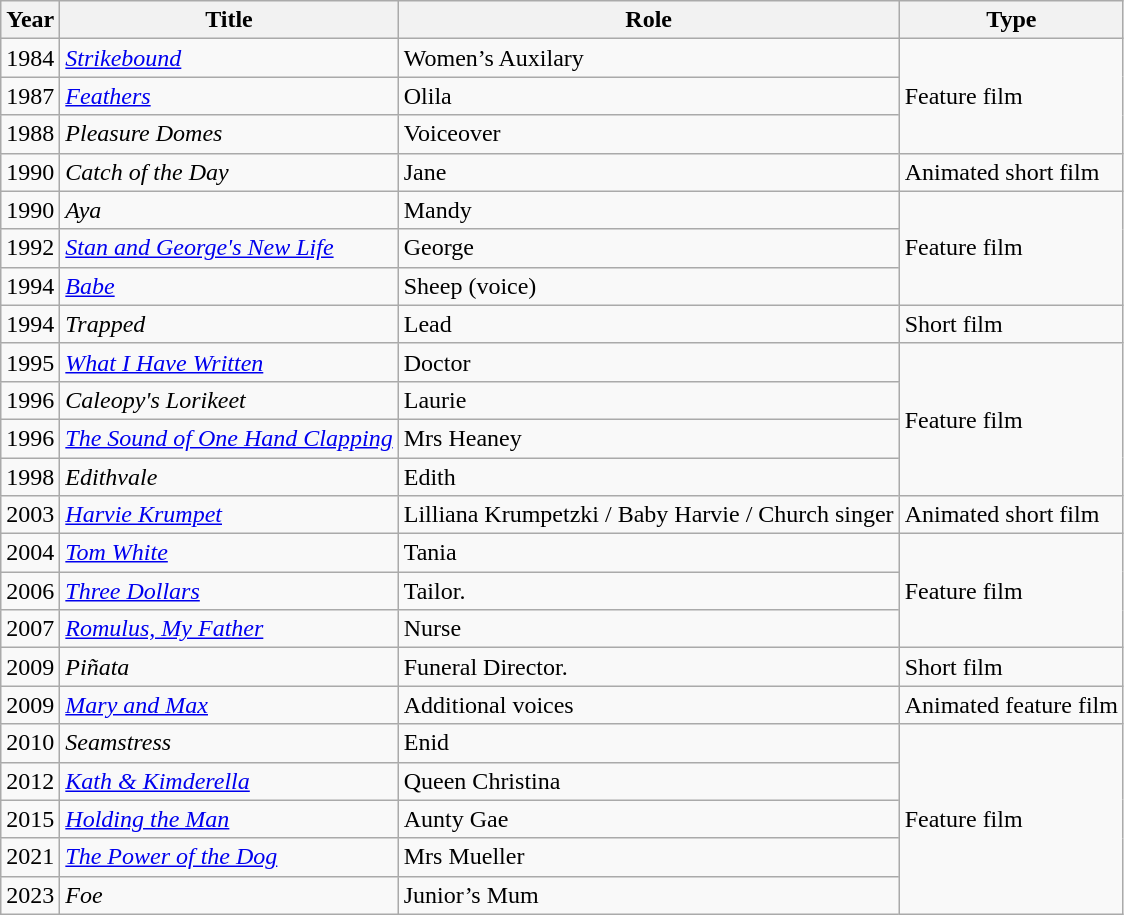<table class="wikitable">
<tr>
<th>Year</th>
<th>Title</th>
<th>Role</th>
<th>Type</th>
</tr>
<tr>
<td>1984</td>
<td><em><a href='#'>Strikebound</a></em></td>
<td>Women’s Auxilary</td>
<td rowspan="3">Feature film</td>
</tr>
<tr>
<td>1987</td>
<td><em><a href='#'>Feathers</a></em></td>
<td>Olila</td>
</tr>
<tr>
<td>1988</td>
<td><em>Pleasure Domes</em></td>
<td>Voiceover</td>
</tr>
<tr>
<td>1990</td>
<td><em>Catch of the Day</em></td>
<td>Jane</td>
<td>Animated short film</td>
</tr>
<tr>
<td>1990</td>
<td><em>Aya</em></td>
<td>Mandy</td>
<td rowspan="3">Feature film</td>
</tr>
<tr>
<td>1992</td>
<td><em><a href='#'>Stan and George's New Life</a></em></td>
<td>George</td>
</tr>
<tr>
<td>1994</td>
<td><em><a href='#'>Babe</a></em></td>
<td>Sheep (voice)</td>
</tr>
<tr>
<td>1994</td>
<td><em>Trapped</em></td>
<td>Lead</td>
<td>Short film</td>
</tr>
<tr>
<td>1995</td>
<td><em><a href='#'>What I Have Written</a></em></td>
<td>Doctor</td>
<td rowspan="4">Feature film</td>
</tr>
<tr>
<td>1996</td>
<td><em>Caleopy's Lorikeet</em></td>
<td>Laurie</td>
</tr>
<tr>
<td>1996</td>
<td><em><a href='#'>The Sound of One Hand Clapping</a></em></td>
<td>Mrs Heaney</td>
</tr>
<tr>
<td>1998</td>
<td><em>Edithvale</em></td>
<td>Edith</td>
</tr>
<tr>
<td>2003</td>
<td><em><a href='#'>Harvie Krumpet</a></em></td>
<td>Lilliana Krumpetzki / Baby Harvie / Church singer</td>
<td>Animated short film</td>
</tr>
<tr>
<td>2004</td>
<td><em><a href='#'>Tom White</a></em></td>
<td>Tania</td>
<td rowspan="3">Feature film</td>
</tr>
<tr>
<td>2006</td>
<td><em><a href='#'>Three Dollars</a></em></td>
<td>Tailor.</td>
</tr>
<tr>
<td>2007</td>
<td><em><a href='#'>Romulus, My Father</a></em></td>
<td>Nurse</td>
</tr>
<tr>
<td>2009</td>
<td><em>Piñata</em></td>
<td>Funeral Director.</td>
<td>Short film</td>
</tr>
<tr>
<td>2009</td>
<td><em><a href='#'>Mary and Max</a></em></td>
<td>Additional voices</td>
<td>Animated feature film</td>
</tr>
<tr>
<td>2010</td>
<td><em>Seamstress</em></td>
<td>Enid</td>
<td rowspan="5">Feature film</td>
</tr>
<tr>
<td>2012</td>
<td><em><a href='#'>Kath & Kimderella</a></em></td>
<td>Queen Christina</td>
</tr>
<tr>
<td>2015</td>
<td><em><a href='#'>Holding the Man</a></em></td>
<td>Aunty Gae</td>
</tr>
<tr>
<td>2021</td>
<td><em><a href='#'>The Power of the Dog</a></em></td>
<td>Mrs Mueller</td>
</tr>
<tr>
<td>2023</td>
<td><em>Foe</em></td>
<td>Junior’s Mum</td>
</tr>
</table>
